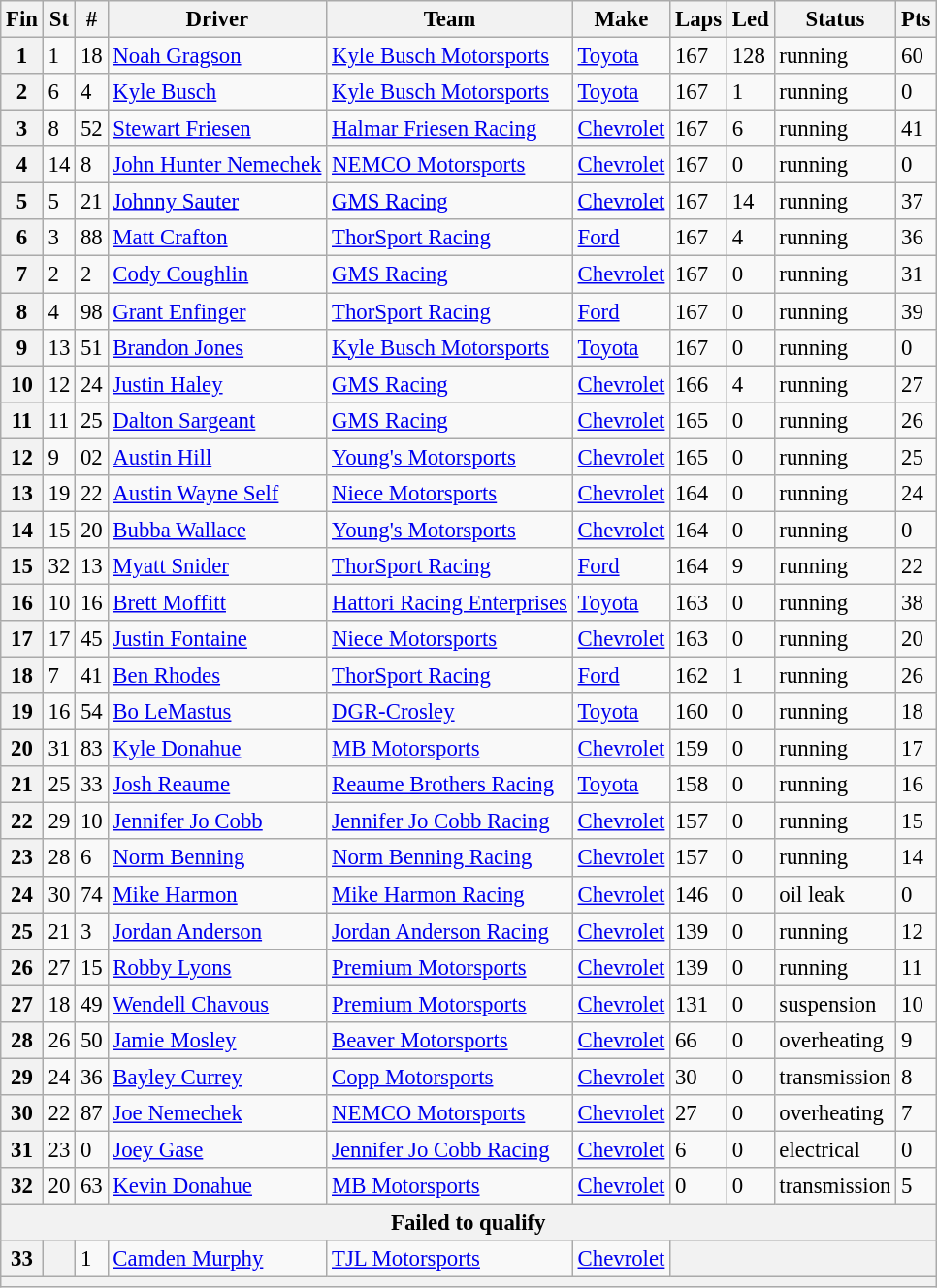<table class="wikitable" style="font-size:95%">
<tr>
<th>Fin</th>
<th>St</th>
<th>#</th>
<th>Driver</th>
<th>Team</th>
<th>Make</th>
<th>Laps</th>
<th>Led</th>
<th>Status</th>
<th>Pts</th>
</tr>
<tr>
<th>1</th>
<td>1</td>
<td>18</td>
<td><a href='#'>Noah Gragson</a></td>
<td><a href='#'>Kyle Busch Motorsports</a></td>
<td><a href='#'>Toyota</a></td>
<td>167</td>
<td>128</td>
<td>running</td>
<td>60</td>
</tr>
<tr>
<th>2</th>
<td>6</td>
<td>4</td>
<td><a href='#'>Kyle Busch</a></td>
<td><a href='#'>Kyle Busch Motorsports</a></td>
<td><a href='#'>Toyota</a></td>
<td>167</td>
<td>1</td>
<td>running</td>
<td>0</td>
</tr>
<tr>
<th>3</th>
<td>8</td>
<td>52</td>
<td><a href='#'>Stewart Friesen</a></td>
<td><a href='#'>Halmar Friesen Racing</a></td>
<td><a href='#'>Chevrolet</a></td>
<td>167</td>
<td>6</td>
<td>running</td>
<td>41</td>
</tr>
<tr>
<th>4</th>
<td>14</td>
<td>8</td>
<td><a href='#'>John Hunter Nemechek</a></td>
<td><a href='#'>NEMCO Motorsports</a></td>
<td><a href='#'>Chevrolet</a></td>
<td>167</td>
<td>0</td>
<td>running</td>
<td>0</td>
</tr>
<tr>
<th>5</th>
<td>5</td>
<td>21</td>
<td><a href='#'>Johnny Sauter</a></td>
<td><a href='#'>GMS Racing</a></td>
<td><a href='#'>Chevrolet</a></td>
<td>167</td>
<td>14</td>
<td>running</td>
<td>37</td>
</tr>
<tr>
<th>6</th>
<td>3</td>
<td>88</td>
<td><a href='#'>Matt Crafton</a></td>
<td><a href='#'>ThorSport Racing</a></td>
<td><a href='#'>Ford</a></td>
<td>167</td>
<td>4</td>
<td>running</td>
<td>36</td>
</tr>
<tr>
<th>7</th>
<td>2</td>
<td>2</td>
<td><a href='#'>Cody Coughlin</a></td>
<td><a href='#'>GMS Racing</a></td>
<td><a href='#'>Chevrolet</a></td>
<td>167</td>
<td>0</td>
<td>running</td>
<td>31</td>
</tr>
<tr>
<th>8</th>
<td>4</td>
<td>98</td>
<td><a href='#'>Grant Enfinger</a></td>
<td><a href='#'>ThorSport Racing</a></td>
<td><a href='#'>Ford</a></td>
<td>167</td>
<td>0</td>
<td>running</td>
<td>39</td>
</tr>
<tr>
<th>9</th>
<td>13</td>
<td>51</td>
<td><a href='#'>Brandon Jones</a></td>
<td><a href='#'>Kyle Busch Motorsports</a></td>
<td><a href='#'>Toyota</a></td>
<td>167</td>
<td>0</td>
<td>running</td>
<td>0</td>
</tr>
<tr>
<th>10</th>
<td>12</td>
<td>24</td>
<td><a href='#'>Justin Haley</a></td>
<td><a href='#'>GMS Racing</a></td>
<td><a href='#'>Chevrolet</a></td>
<td>166</td>
<td>4</td>
<td>running</td>
<td>27</td>
</tr>
<tr>
<th>11</th>
<td>11</td>
<td>25</td>
<td><a href='#'>Dalton Sargeant</a></td>
<td><a href='#'>GMS Racing</a></td>
<td><a href='#'>Chevrolet</a></td>
<td>165</td>
<td>0</td>
<td>running</td>
<td>26</td>
</tr>
<tr>
<th>12</th>
<td>9</td>
<td>02</td>
<td><a href='#'>Austin Hill</a></td>
<td><a href='#'>Young's Motorsports</a></td>
<td><a href='#'>Chevrolet</a></td>
<td>165</td>
<td>0</td>
<td>running</td>
<td>25</td>
</tr>
<tr>
<th>13</th>
<td>19</td>
<td>22</td>
<td><a href='#'>Austin Wayne Self</a></td>
<td><a href='#'>Niece Motorsports</a></td>
<td><a href='#'>Chevrolet</a></td>
<td>164</td>
<td>0</td>
<td>running</td>
<td>24</td>
</tr>
<tr>
<th>14</th>
<td>15</td>
<td>20</td>
<td><a href='#'>Bubba Wallace</a></td>
<td><a href='#'>Young's Motorsports</a></td>
<td><a href='#'>Chevrolet</a></td>
<td>164</td>
<td>0</td>
<td>running</td>
<td>0</td>
</tr>
<tr>
<th>15</th>
<td>32</td>
<td>13</td>
<td><a href='#'>Myatt Snider</a></td>
<td><a href='#'>ThorSport Racing</a></td>
<td><a href='#'>Ford</a></td>
<td>164</td>
<td>9</td>
<td>running</td>
<td>22</td>
</tr>
<tr>
<th>16</th>
<td>10</td>
<td>16</td>
<td><a href='#'>Brett Moffitt</a></td>
<td><a href='#'>Hattori Racing Enterprises</a></td>
<td><a href='#'>Toyota</a></td>
<td>163</td>
<td>0</td>
<td>running</td>
<td>38</td>
</tr>
<tr>
<th>17</th>
<td>17</td>
<td>45</td>
<td><a href='#'>Justin Fontaine</a></td>
<td><a href='#'>Niece Motorsports</a></td>
<td><a href='#'>Chevrolet</a></td>
<td>163</td>
<td>0</td>
<td>running</td>
<td>20</td>
</tr>
<tr>
<th>18</th>
<td>7</td>
<td>41</td>
<td><a href='#'>Ben Rhodes</a></td>
<td><a href='#'>ThorSport Racing</a></td>
<td><a href='#'>Ford</a></td>
<td>162</td>
<td>1</td>
<td>running</td>
<td>26</td>
</tr>
<tr>
<th>19</th>
<td>16</td>
<td>54</td>
<td><a href='#'>Bo LeMastus</a></td>
<td><a href='#'>DGR-Crosley</a></td>
<td><a href='#'>Toyota</a></td>
<td>160</td>
<td>0</td>
<td>running</td>
<td>18</td>
</tr>
<tr>
<th>20</th>
<td>31</td>
<td>83</td>
<td><a href='#'>Kyle Donahue</a></td>
<td><a href='#'>MB Motorsports</a></td>
<td><a href='#'>Chevrolet</a></td>
<td>159</td>
<td>0</td>
<td>running</td>
<td>17</td>
</tr>
<tr>
<th>21</th>
<td>25</td>
<td>33</td>
<td><a href='#'>Josh Reaume</a></td>
<td><a href='#'>Reaume Brothers Racing</a></td>
<td><a href='#'>Toyota</a></td>
<td>158</td>
<td>0</td>
<td>running</td>
<td>16</td>
</tr>
<tr>
<th>22</th>
<td>29</td>
<td>10</td>
<td><a href='#'>Jennifer Jo Cobb</a></td>
<td><a href='#'>Jennifer Jo Cobb Racing</a></td>
<td><a href='#'>Chevrolet</a></td>
<td>157</td>
<td>0</td>
<td>running</td>
<td>15</td>
</tr>
<tr>
<th>23</th>
<td>28</td>
<td>6</td>
<td><a href='#'>Norm Benning</a></td>
<td><a href='#'>Norm Benning Racing</a></td>
<td><a href='#'>Chevrolet</a></td>
<td>157</td>
<td>0</td>
<td>running</td>
<td>14</td>
</tr>
<tr>
<th>24</th>
<td>30</td>
<td>74</td>
<td><a href='#'>Mike Harmon</a></td>
<td><a href='#'>Mike Harmon Racing</a></td>
<td><a href='#'>Chevrolet</a></td>
<td>146</td>
<td>0</td>
<td>oil leak</td>
<td>0</td>
</tr>
<tr>
<th>25</th>
<td>21</td>
<td>3</td>
<td><a href='#'>Jordan Anderson</a></td>
<td><a href='#'>Jordan Anderson Racing</a></td>
<td><a href='#'>Chevrolet</a></td>
<td>139</td>
<td>0</td>
<td>running</td>
<td>12</td>
</tr>
<tr>
<th>26</th>
<td>27</td>
<td>15</td>
<td><a href='#'>Robby Lyons</a></td>
<td><a href='#'>Premium Motorsports</a></td>
<td><a href='#'>Chevrolet</a></td>
<td>139</td>
<td>0</td>
<td>running</td>
<td>11</td>
</tr>
<tr>
<th>27</th>
<td>18</td>
<td>49</td>
<td><a href='#'>Wendell Chavous</a></td>
<td><a href='#'>Premium Motorsports</a></td>
<td><a href='#'>Chevrolet</a></td>
<td>131</td>
<td>0</td>
<td>suspension</td>
<td>10</td>
</tr>
<tr>
<th>28</th>
<td>26</td>
<td>50</td>
<td><a href='#'>Jamie Mosley</a></td>
<td><a href='#'>Beaver Motorsports</a></td>
<td><a href='#'>Chevrolet</a></td>
<td>66</td>
<td>0</td>
<td>overheating</td>
<td>9</td>
</tr>
<tr>
<th>29</th>
<td>24</td>
<td>36</td>
<td><a href='#'>Bayley Currey</a></td>
<td><a href='#'>Copp Motorsports</a></td>
<td><a href='#'>Chevrolet</a></td>
<td>30</td>
<td>0</td>
<td>transmission</td>
<td>8</td>
</tr>
<tr>
<th>30</th>
<td>22</td>
<td>87</td>
<td><a href='#'>Joe Nemechek</a></td>
<td><a href='#'>NEMCO Motorsports</a></td>
<td><a href='#'>Chevrolet</a></td>
<td>27</td>
<td>0</td>
<td>overheating</td>
<td>7</td>
</tr>
<tr>
<th>31</th>
<td>23</td>
<td>0</td>
<td><a href='#'>Joey Gase</a></td>
<td><a href='#'>Jennifer Jo Cobb Racing</a></td>
<td><a href='#'>Chevrolet</a></td>
<td>6</td>
<td>0</td>
<td>electrical</td>
<td>0</td>
</tr>
<tr>
<th>32</th>
<td>20</td>
<td>63</td>
<td><a href='#'>Kevin Donahue</a></td>
<td><a href='#'>MB Motorsports</a></td>
<td><a href='#'>Chevrolet</a></td>
<td>0</td>
<td>0</td>
<td>transmission</td>
<td>5</td>
</tr>
<tr>
<th colspan="10">Failed to qualify</th>
</tr>
<tr>
<th>33</th>
<th></th>
<td>1</td>
<td><a href='#'>Camden Murphy</a></td>
<td><a href='#'>TJL Motorsports</a></td>
<td><a href='#'>Chevrolet</a></td>
<th colspan="4"></th>
</tr>
<tr>
<th colspan="10"></th>
</tr>
</table>
